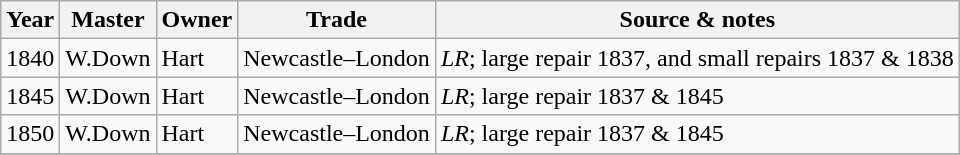<table class="sortable wikitable">
<tr>
<th>Year</th>
<th>Master</th>
<th>Owner</th>
<th>Trade</th>
<th>Source & notes</th>
</tr>
<tr>
<td>1840</td>
<td>W.Down</td>
<td>Hart</td>
<td>Newcastle–London</td>
<td><em>LR</em>; large repair 1837, and small repairs 1837 & 1838</td>
</tr>
<tr>
<td>1845</td>
<td>W.Down</td>
<td>Hart</td>
<td>Newcastle–London</td>
<td><em>LR</em>; large repair 1837 & 1845</td>
</tr>
<tr>
<td>1850</td>
<td>W.Down</td>
<td>Hart</td>
<td>Newcastle–London</td>
<td><em>LR</em>; large repair 1837 & 1845</td>
</tr>
<tr>
</tr>
</table>
